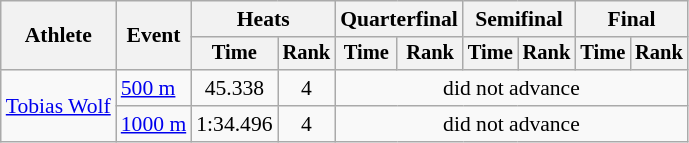<table class="wikitable" style="font-size:90%">
<tr>
<th rowspan=2>Athlete</th>
<th rowspan=2>Event</th>
<th colspan=2>Heats</th>
<th colspan=2>Quarterfinal</th>
<th colspan=2>Semifinal</th>
<th colspan=2>Final</th>
</tr>
<tr style="font-size:95%">
<th>Time</th>
<th>Rank</th>
<th>Time</th>
<th>Rank</th>
<th>Time</th>
<th>Rank</th>
<th>Time</th>
<th>Rank</th>
</tr>
<tr align=center>
<td align=left rowspan=2><a href='#'>Tobias Wolf</a></td>
<td align=left><a href='#'>500 m</a></td>
<td>45.338</td>
<td>4</td>
<td colspan=6>did not advance</td>
</tr>
<tr align=center>
<td align=left><a href='#'>1000 m</a></td>
<td>1:34.496</td>
<td>4</td>
<td colspan=6>did not advance</td>
</tr>
</table>
